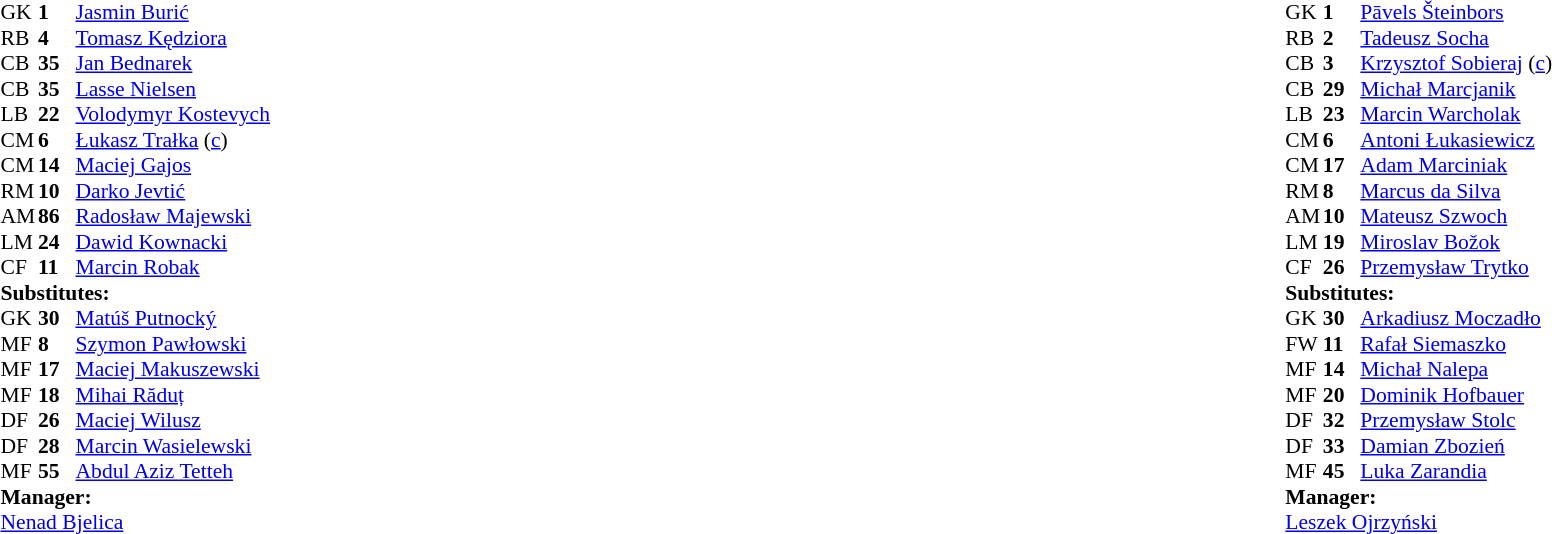<table width="100%">
<tr>
<td valign="top" width="50%"><br><table style="font-size: 90%" cellspacing="0" cellpadding="0">
<tr>
<td colspan="4"></td>
</tr>
<tr>
<th width=25></th>
<th width=25></th>
</tr>
<tr>
<td>GK</td>
<td><strong>1</strong></td>
<td> <a href='#'>Jasmin Burić</a></td>
</tr>
<tr>
<td>RB</td>
<td><strong>4</strong></td>
<td> <a href='#'>Tomasz Kędziora</a></td>
</tr>
<tr>
<td>CB</td>
<td><strong>35</strong></td>
<td> <a href='#'>Jan Bednarek</a></td>
</tr>
<tr>
<td>CB</td>
<td><strong>35</strong></td>
<td> <a href='#'>Lasse Nielsen</a></td>
<td></td>
<td></td>
</tr>
<tr>
<td>LB</td>
<td><strong>22</strong></td>
<td> <a href='#'>Volodymyr Kostevych</a></td>
</tr>
<tr>
<td>CM</td>
<td><strong>6</strong></td>
<td> <a href='#'>Łukasz Trałka</a> (<a href='#'>c</a>)</td>
</tr>
<tr>
<td>CM</td>
<td><strong>14</strong></td>
<td> <a href='#'>Maciej Gajos</a></td>
</tr>
<tr>
<td>RM</td>
<td><strong>10</strong></td>
<td> <a href='#'>Darko Jevtić</a></td>
<td></td>
<td></td>
</tr>
<tr>
<td>AM</td>
<td><strong>86</strong></td>
<td> <a href='#'>Radosław Majewski</a></td>
</tr>
<tr>
<td>LM</td>
<td><strong>24</strong></td>
<td> <a href='#'>Dawid Kownacki</a></td>
<td></td>
<td></td>
</tr>
<tr>
<td>CF</td>
<td><strong>11</strong></td>
<td> <a href='#'>Marcin Robak</a></td>
<td></td>
</tr>
<tr>
<td colspan=3><strong>Substitutes:</strong></td>
</tr>
<tr>
<td>GK</td>
<td><strong>30</strong></td>
<td> <a href='#'>Matúš Putnocký</a></td>
</tr>
<tr>
<td>MF</td>
<td><strong>8</strong></td>
<td> <a href='#'>Szymon Pawłowski</a></td>
<td></td>
<td></td>
</tr>
<tr>
<td>MF</td>
<td><strong>17</strong></td>
<td> <a href='#'>Maciej Makuszewski</a></td>
<td></td>
<td></td>
</tr>
<tr>
<td>MF</td>
<td><strong>18</strong></td>
<td> <a href='#'>Mihai Răduț</a></td>
<td></td>
<td></td>
</tr>
<tr>
<td>DF</td>
<td><strong>26</strong></td>
<td> <a href='#'>Maciej Wilusz</a></td>
</tr>
<tr>
<td>DF</td>
<td><strong>28</strong></td>
<td> <a href='#'>Marcin Wasielewski</a></td>
</tr>
<tr>
<td>MF</td>
<td><strong>55</strong></td>
<td> <a href='#'>Abdul Aziz Tetteh</a></td>
</tr>
<tr>
<td colspan=3><strong>Manager:</strong></td>
</tr>
<tr>
<td colspan=4> <a href='#'>Nenad Bjelica</a></td>
</tr>
</table>
</td>
<td valign="top"></td>
<td valign="top" width="50%"><br><table style="font-size: 90%" cellspacing="0" cellpadding="0" align=center>
<tr>
<td colspan="4"></td>
</tr>
<tr>
<th width=25></th>
<th width=25></th>
</tr>
<tr>
<td>GK</td>
<td><strong>1</strong></td>
<td> <a href='#'>Pāvels Šteinbors</a></td>
</tr>
<tr>
<td>RB</td>
<td><strong>2</strong></td>
<td> <a href='#'>Tadeusz Socha</a></td>
</tr>
<tr>
<td>CB</td>
<td><strong>3</strong></td>
<td> <a href='#'>Krzysztof Sobieraj</a> (<a href='#'>c</a>)</td>
</tr>
<tr>
<td>CB</td>
<td><strong>29</strong></td>
<td> <a href='#'>Michał Marcjanik</a></td>
</tr>
<tr>
<td>LB</td>
<td><strong>23</strong></td>
<td> <a href='#'>Marcin Warcholak</a></td>
</tr>
<tr>
<td>CM</td>
<td><strong>6</strong></td>
<td> <a href='#'>Antoni Łukasiewicz</a></td>
<td></td>
</tr>
<tr>
<td>CM</td>
<td><strong>17</strong></td>
<td> <a href='#'>Adam Marciniak</a></td>
</tr>
<tr>
<td>RM</td>
<td><strong>8</strong></td>
<td> <a href='#'>Marcus da Silva</a></td>
<td></td>
<td></td>
</tr>
<tr>
<td>AM</td>
<td><strong>10</strong></td>
<td> <a href='#'>Mateusz Szwoch</a></td>
<td></td>
</tr>
<tr>
<td>LM</td>
<td><strong>19</strong></td>
<td> <a href='#'>Miroslav Božok</a></td>
<td></td>
<td></td>
</tr>
<tr>
<td>CF</td>
<td><strong>26</strong></td>
<td> <a href='#'>Przemysław Trytko</a></td>
<td></td>
<td></td>
</tr>
<tr>
<td colspan=3><strong>Substitutes:</strong></td>
</tr>
<tr>
<td>GK</td>
<td><strong>30</strong></td>
<td> <a href='#'>Arkadiusz Moczadło</a></td>
</tr>
<tr>
<td>FW</td>
<td><strong>11</strong></td>
<td> <a href='#'>Rafał Siemaszko</a></td>
<td></td>
<td></td>
</tr>
<tr>
<td>MF</td>
<td><strong>14</strong></td>
<td> <a href='#'>Michał Nalepa</a></td>
</tr>
<tr>
<td>MF</td>
<td><strong>20</strong></td>
<td> <a href='#'>Dominik Hofbauer</a></td>
<td></td>
<td></td>
</tr>
<tr>
<td>DF</td>
<td><strong>32</strong></td>
<td> <a href='#'>Przemysław Stolc</a></td>
</tr>
<tr>
<td>DF</td>
<td><strong>33</strong></td>
<td> <a href='#'>Damian Zbozień</a></td>
</tr>
<tr>
<td>MF</td>
<td><strong>45</strong></td>
<td> <a href='#'>Luka Zarandia</a></td>
<td></td>
<td></td>
</tr>
<tr>
<td colspan=3><strong>Manager:</strong></td>
</tr>
<tr>
<td colspan=4> <a href='#'>Leszek Ojrzyński</a></td>
</tr>
</table>
</td>
</tr>
</table>
